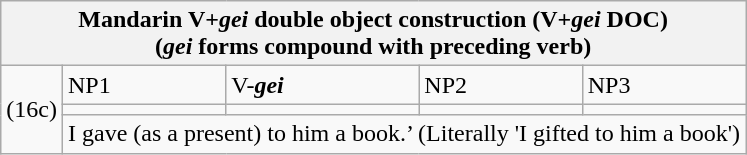<table class="wikitable">
<tr>
<th colspan="6">Mandarin V+<em>gei</em> double object construction (V+<em>gei</em> DOC)<br>(<em>gei</em> forms compound with preceding verb)</th>
</tr>
<tr>
<td rowspan="4">(16c)</td>
<td>NP1</td>
<td>V-<strong><em>gei</em></strong></td>
<td>NP2</td>
<td>NP3</td>
</tr>
<tr>
<td></td>
<td></td>
<td></td>
<td></td>
</tr>
<tr>
<td colspan="5">I gave (as a present) to him a book.’ (Literally 'I gifted to him a book')</td>
</tr>
</table>
